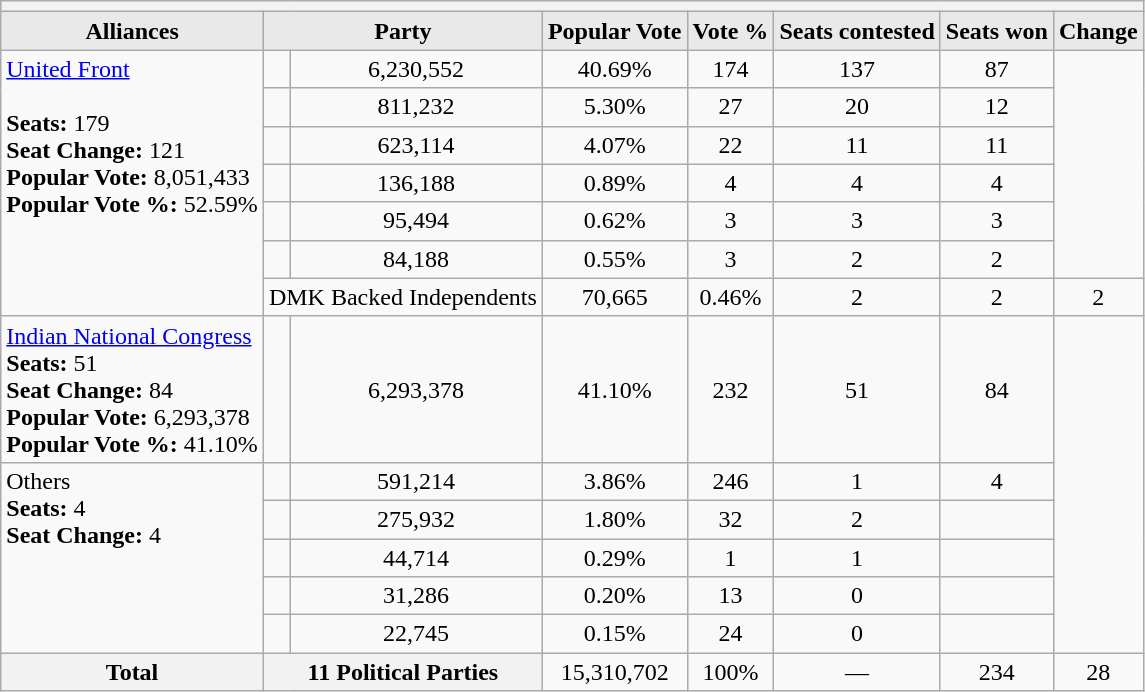<table class="wikitable">
<tr>
<th colspan=8></th>
</tr>
<tr>
<th style="background-color:#E9E9E9" align=left valign=top>Alliances</th>
<th style="background-color:#E9E9E9" colspan="2">Party</th>
<th style="background-color:#E9E9E9" align=right>Popular Vote</th>
<th style="background-color:#E9E9E9" align=right>Vote %</th>
<th style="background-color:#E9E9E9" align=right>Seats contested</th>
<th style="background-color:#E9E9E9" align=right>Seats won</th>
<th style="background-color:#E9E9E9" align=right>Change</th>
</tr>
<tr>
<td align=left rowspan=7 valign=top><a href='#'>United Front</a><br><br><strong>Seats:</strong> 179<br><strong>Seat Change: </strong> 121<br><strong>Popular Vote:</strong> 8,051,433 <br><strong>Popular Vote %:</strong> 52.59%</td>
<td></td>
<td align=center>6,230,552</td>
<td align=center>40.69%</td>
<td align=center>174</td>
<td align=center>137</td>
<td align=center> 87</td>
</tr>
<tr>
<td></td>
<td align=center>811,232</td>
<td align=center>5.30%</td>
<td align=center>27</td>
<td align=center>20</td>
<td align=center> 12</td>
</tr>
<tr>
<td></td>
<td align=center>623,114</td>
<td align=center>4.07%</td>
<td align=center>22</td>
<td align=center>11</td>
<td align=center> 11</td>
</tr>
<tr>
<td></td>
<td align=center>136,188</td>
<td align=center>0.89%</td>
<td align=center>4</td>
<td align=center>4</td>
<td align=center> 4</td>
</tr>
<tr>
<td></td>
<td align=center>95,494</td>
<td align=center>0.62%</td>
<td align=center>3</td>
<td align=center>3</td>
<td align=center> 3</td>
</tr>
<tr>
<td></td>
<td align=center>84,188</td>
<td align=center>0.55%</td>
<td align=center>3</td>
<td align=center>2</td>
<td align=center> 2</td>
</tr>
<tr>
<td align=left colspan="2">DMK Backed Independents</td>
<td align=center>70,665</td>
<td align=center>0.46%</td>
<td align=center>2</td>
<td align=center>2</td>
<td align=center> 2</td>
</tr>
<tr>
<td align=left rowspan=1 valign=top><a href='#'>Indian National Congress</a><br><strong>Seats: </strong> 51  <br><strong>Seat Change: </strong>  84<br><strong>Popular Vote:</strong> 6,293,378<br><strong>Popular Vote %:</strong> 41.10%</td>
<td></td>
<td align=center>6,293,378</td>
<td align=center>41.10%</td>
<td align=center>232</td>
<td align=center>51</td>
<td align=center> 84</td>
</tr>
<tr>
<td align=left rowspan=5 valign=top>Others<br><strong>Seats:</strong> 4 <br><strong>Seat Change: </strong> 4</td>
<td></td>
<td align=center>591,214</td>
<td align=center>3.86%</td>
<td align=center>246</td>
<td align=center>1</td>
<td align=center> 4</td>
</tr>
<tr>
<td></td>
<td align=center>275,932</td>
<td align=center>1.80%</td>
<td align=center>32</td>
<td align=center>2</td>
<td align=center></td>
</tr>
<tr>
<td></td>
<td align=center>44,714</td>
<td align=center>0.29%</td>
<td align=center>1</td>
<td align=center>1</td>
<td align=center></td>
</tr>
<tr>
<td></td>
<td align=center>31,286</td>
<td align=center>0.20%</td>
<td align=center>13</td>
<td align=center>0</td>
<td align=center></td>
</tr>
<tr>
<td></td>
<td align=center>22,745</td>
<td align=center>0.15%</td>
<td align=center>24</td>
<td align=center>0</td>
<td align=center></td>
</tr>
<tr>
<th align=center>Total</th>
<th align=center colspan="2">11 Political Parties</th>
<td align=center>15,310,702</td>
<td align=center>100%</td>
<td align=center>—</td>
<td align=center>234</td>
<td align=center> 28</td>
</tr>
</table>
